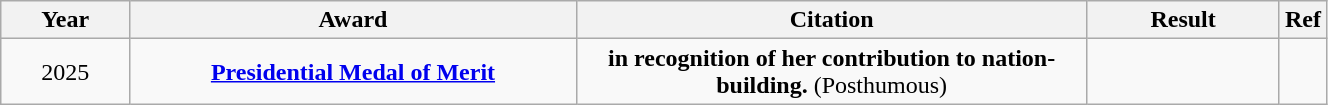<table width="70%" class="wikitable sortable">
<tr>
<th width="10%">Year</th>
<th width="35%">Award</th>
<th width="40%">Citation</th>
<th width="15%">Result</th>
<th width="15%">Ref</th>
</tr>
<tr>
<td align="center">2025</td>
<td align="center"><strong><a href='#'>Presidential Medal of Merit</a></strong></td>
<td align="center"><strong>in recognition of her contribution to nation-building.</strong> (Posthumous)</td>
<td></td>
<td align="center"></td>
</tr>
</table>
